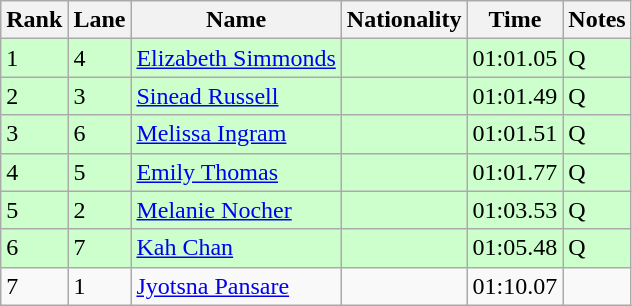<table class="wikitable">
<tr>
<th>Rank</th>
<th>Lane</th>
<th>Name</th>
<th>Nationality</th>
<th>Time</th>
<th>Notes</th>
</tr>
<tr bgcolor=ccffcc>
<td>1</td>
<td>4</td>
<td><a href='#'>Elizabeth Simmonds</a></td>
<td></td>
<td>01:01.05</td>
<td>Q</td>
</tr>
<tr bgcolor=ccffcc>
<td>2</td>
<td>3</td>
<td><a href='#'>Sinead Russell</a></td>
<td></td>
<td>01:01.49</td>
<td>Q</td>
</tr>
<tr bgcolor=ccffcc>
<td>3</td>
<td>6</td>
<td><a href='#'>Melissa Ingram</a></td>
<td></td>
<td>01:01.51</td>
<td>Q</td>
</tr>
<tr bgcolor=ccffcc>
<td>4</td>
<td>5</td>
<td><a href='#'>Emily Thomas</a></td>
<td></td>
<td>01:01.77</td>
<td>Q</td>
</tr>
<tr bgcolor=ccffcc>
<td>5</td>
<td>2</td>
<td><a href='#'>Melanie Nocher</a></td>
<td></td>
<td>01:03.53</td>
<td>Q</td>
</tr>
<tr bgcolor=ccffcc>
<td>6</td>
<td>7</td>
<td><a href='#'>Kah Chan</a></td>
<td></td>
<td>01:05.48</td>
<td>Q</td>
</tr>
<tr>
<td>7</td>
<td>1</td>
<td><a href='#'>Jyotsna Pansare</a></td>
<td></td>
<td>01:10.07</td>
<td></td>
</tr>
</table>
